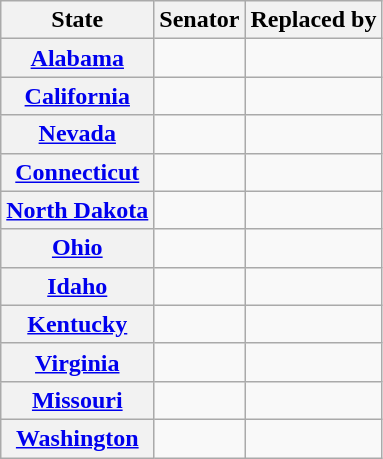<table class="wikitable sortable plainrowheaders">
<tr>
<th scope="col">State</th>
<th scope="col">Senator</th>
<th scope="col">Replaced by</th>
</tr>
<tr>
<th><a href='#'>Alabama</a></th>
<td></td>
<td></td>
</tr>
<tr>
<th><a href='#'>California</a></th>
<td></td>
<td></td>
</tr>
<tr>
<th><a href='#'>Nevada</a></th>
<td></td>
<td></td>
</tr>
<tr>
<th><a href='#'>Connecticut</a></th>
<td></td>
<td></td>
</tr>
<tr>
<th><a href='#'>North Dakota</a></th>
<td></td>
<td></td>
</tr>
<tr>
<th><a href='#'>Ohio</a></th>
<td></td>
<td></td>
</tr>
<tr>
<th><a href='#'>Idaho</a></th>
<td></td>
<td></td>
</tr>
<tr>
<th><a href='#'>Kentucky</a></th>
<td></td>
<td></td>
</tr>
<tr>
<th><a href='#'>Virginia</a></th>
<td></td>
<td></td>
</tr>
<tr>
<th><a href='#'>Missouri</a></th>
<td></td>
<td></td>
</tr>
<tr>
<th><a href='#'>Washington</a></th>
<td></td>
<td></td>
</tr>
</table>
